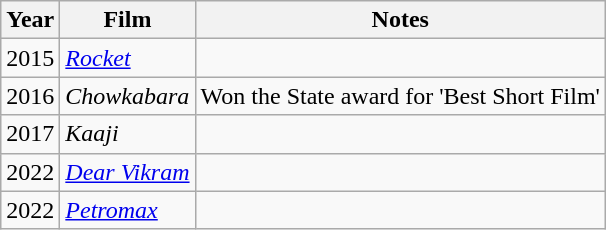<table class="wikitable sortable">
<tr>
<th scope="col">Year</th>
<th scope="col">Film</th>
<th scope="col" class="unsortable">Notes</th>
</tr>
<tr>
<td>2015</td>
<td><em><a href='#'>Rocket</a></em></td>
<td></td>
</tr>
<tr>
<td>2016</td>
<td><em>Chowkabara</em></td>
<td>Won the State award for 'Best Short Film'</td>
</tr>
<tr>
<td>2017</td>
<td><em>Kaaji</em></td>
<td></td>
</tr>
<tr>
<td>2022</td>
<td><em><a href='#'>Dear Vikram</a></em></td>
<td></td>
</tr>
<tr>
<td>2022</td>
<td><a href='#'><em>Petromax</em></a></td>
<td></td>
</tr>
</table>
